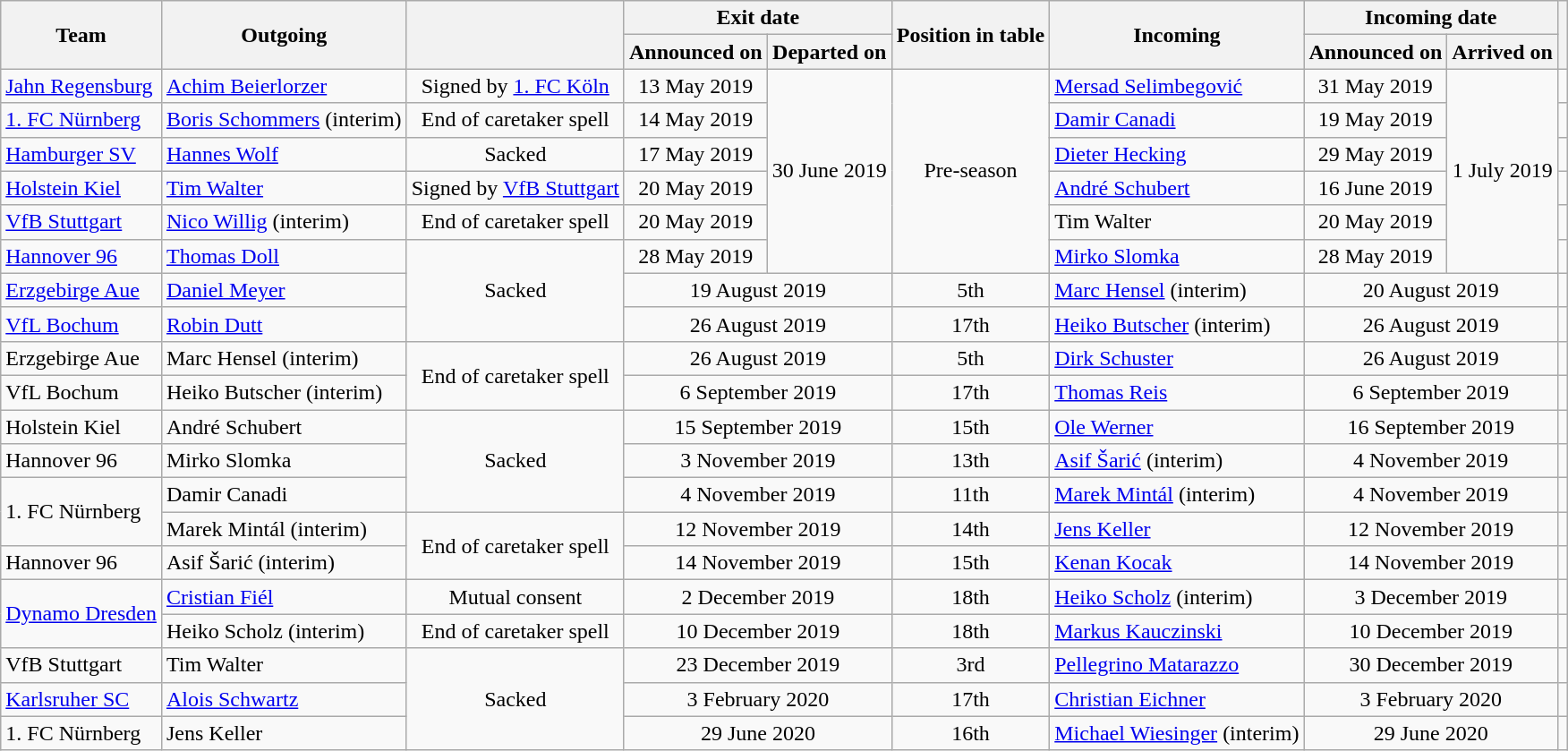<table class="wikitable" style="text-align:center">
<tr>
<th rowspan="2">Team</th>
<th rowspan="2">Outgoing</th>
<th rowspan="2"></th>
<th colspan="2">Exit date</th>
<th rowspan="2">Position in table</th>
<th rowspan="2">Incoming</th>
<th colspan="2">Incoming date</th>
<th rowspan="2"></th>
</tr>
<tr>
<th>Announced on</th>
<th>Departed on</th>
<th>Announced on</th>
<th>Arrived on</th>
</tr>
<tr>
<td align="left"><a href='#'>Jahn Regensburg</a></td>
<td align="left"> <a href='#'>Achim Beierlorzer</a></td>
<td>Signed by <a href='#'>1. FC Köln</a></td>
<td>13 May 2019</td>
<td rowspan=6>30 June 2019</td>
<td rowspan=6>Pre-season</td>
<td align="left"> <a href='#'>Mersad Selimbegović</a></td>
<td>31 May 2019</td>
<td rowspan=6>1 July 2019</td>
<td></td>
</tr>
<tr>
<td align="left"><a href='#'>1. FC Nürnberg</a></td>
<td align="left"> <a href='#'>Boris Schommers</a> (interim)</td>
<td>End of caretaker spell</td>
<td>14 May 2019</td>
<td align="left"> <a href='#'>Damir Canadi</a></td>
<td>19 May 2019</td>
<td></td>
</tr>
<tr>
<td align="left"><a href='#'>Hamburger SV</a></td>
<td align="left"> <a href='#'>Hannes Wolf</a></td>
<td>Sacked</td>
<td>17 May 2019</td>
<td align="left"> <a href='#'>Dieter Hecking</a></td>
<td>29 May 2019</td>
<td></td>
</tr>
<tr>
<td align="left"><a href='#'>Holstein Kiel</a></td>
<td align="left"> <a href='#'>Tim Walter</a></td>
<td>Signed by <a href='#'>VfB Stuttgart</a></td>
<td>20 May 2019</td>
<td align="left"> <a href='#'>André Schubert</a></td>
<td>16 June 2019</td>
<td></td>
</tr>
<tr>
<td align="left"><a href='#'>VfB Stuttgart</a></td>
<td align="left"> <a href='#'>Nico Willig</a> (interim)</td>
<td>End of caretaker spell</td>
<td>20 May 2019</td>
<td align="left"> Tim Walter</td>
<td>20 May 2019</td>
<td></td>
</tr>
<tr>
<td align="left"><a href='#'>Hannover 96</a></td>
<td align="left"> <a href='#'>Thomas Doll</a></td>
<td rowspan=3>Sacked</td>
<td>28 May 2019</td>
<td align="left"> <a href='#'>Mirko Slomka</a></td>
<td>28 May 2019</td>
<td></td>
</tr>
<tr>
<td align="left"><a href='#'>Erzgebirge Aue</a></td>
<td align="left"> <a href='#'>Daniel Meyer</a></td>
<td colspan=2>19 August 2019</td>
<td>5th</td>
<td align="left"> <a href='#'>Marc Hensel</a> (interim)</td>
<td colspan=2>20 August 2019</td>
<td></td>
</tr>
<tr>
<td align="left"><a href='#'>VfL Bochum</a></td>
<td align="left"> <a href='#'>Robin Dutt</a></td>
<td colspan=2>26 August 2019</td>
<td>17th</td>
<td align="left"> <a href='#'>Heiko Butscher</a> (interim)</td>
<td colspan=2>26 August 2019</td>
<td></td>
</tr>
<tr>
<td align="left">Erzgebirge Aue</td>
<td align="left"> Marc Hensel (interim)</td>
<td rowspan=2>End of caretaker spell</td>
<td colspan=2>26 August 2019</td>
<td>5th</td>
<td align="left"> <a href='#'>Dirk Schuster</a></td>
<td colspan=2>26 August 2019</td>
<td></td>
</tr>
<tr>
<td align="left">VfL Bochum</td>
<td align="left"> Heiko Butscher (interim)</td>
<td colspan=2>6 September 2019</td>
<td>17th</td>
<td align="left"> <a href='#'>Thomas Reis</a></td>
<td colspan=2>6 September 2019</td>
<td></td>
</tr>
<tr>
<td align="left">Holstein Kiel</td>
<td align="left"> André Schubert</td>
<td rowspan=3>Sacked</td>
<td colspan=2>15 September 2019</td>
<td>15th</td>
<td align="left"> <a href='#'>Ole Werner</a></td>
<td colspan=2>16 September 2019</td>
<td></td>
</tr>
<tr>
<td align="left">Hannover 96</td>
<td align="left"> Mirko Slomka</td>
<td colspan=2>3 November 2019</td>
<td>13th</td>
<td align="left"> <a href='#'>Asif Šarić</a> (interim)</td>
<td colspan=2>4 November 2019</td>
<td></td>
</tr>
<tr>
<td align="left" rowspan=2>1. FC Nürnberg</td>
<td align="left"> Damir Canadi</td>
<td colspan=2>4 November 2019</td>
<td>11th</td>
<td align="left"> <a href='#'>Marek Mintál</a> (interim)</td>
<td colspan=2>4 November 2019</td>
<td></td>
</tr>
<tr>
<td align="left"> Marek Mintál (interim)</td>
<td rowspan=2>End of caretaker spell</td>
<td colspan=2>12 November 2019</td>
<td>14th</td>
<td align="left"> <a href='#'>Jens Keller</a></td>
<td colspan=2>12 November 2019</td>
<td></td>
</tr>
<tr>
<td align="left">Hannover 96</td>
<td align="left"> Asif Šarić (interim)</td>
<td colspan=2>14 November 2019</td>
<td>15th</td>
<td align="left"> <a href='#'>Kenan Kocak</a></td>
<td colspan=2>14 November 2019</td>
<td></td>
</tr>
<tr>
<td align="left" rowspan=2><a href='#'>Dynamo Dresden</a></td>
<td align="left"> <a href='#'>Cristian Fiél</a></td>
<td>Mutual consent</td>
<td colspan=2>2 December 2019</td>
<td>18th</td>
<td align="left"> <a href='#'>Heiko Scholz</a> (interim)</td>
<td colspan=2>3 December 2019</td>
<td></td>
</tr>
<tr>
<td align="left"> Heiko Scholz (interim)</td>
<td>End of caretaker spell</td>
<td colspan=2>10 December 2019</td>
<td>18th</td>
<td align="left"> <a href='#'>Markus Kauczinski</a></td>
<td colspan=2>10 December 2019</td>
<td></td>
</tr>
<tr>
<td align="left">VfB Stuttgart</td>
<td align="left"> Tim Walter</td>
<td rowspan=3>Sacked</td>
<td colspan=2>23 December 2019</td>
<td>3rd</td>
<td align="left"> <a href='#'>Pellegrino Matarazzo</a></td>
<td colspan=2>30 December 2019</td>
<td></td>
</tr>
<tr>
<td align="left"><a href='#'>Karlsruher SC</a></td>
<td align="left"> <a href='#'>Alois Schwartz</a></td>
<td colspan=2>3 February 2020</td>
<td>17th</td>
<td align="left"> <a href='#'>Christian Eichner</a></td>
<td colspan=2>3 February 2020</td>
<td></td>
</tr>
<tr>
<td align="left">1. FC Nürnberg</td>
<td align="left"> Jens Keller</td>
<td colspan=2>29 June 2020</td>
<td>16th</td>
<td align="left"> <a href='#'>Michael Wiesinger</a> (interim)</td>
<td colspan=2>29 June 2020</td>
<td></td>
</tr>
</table>
